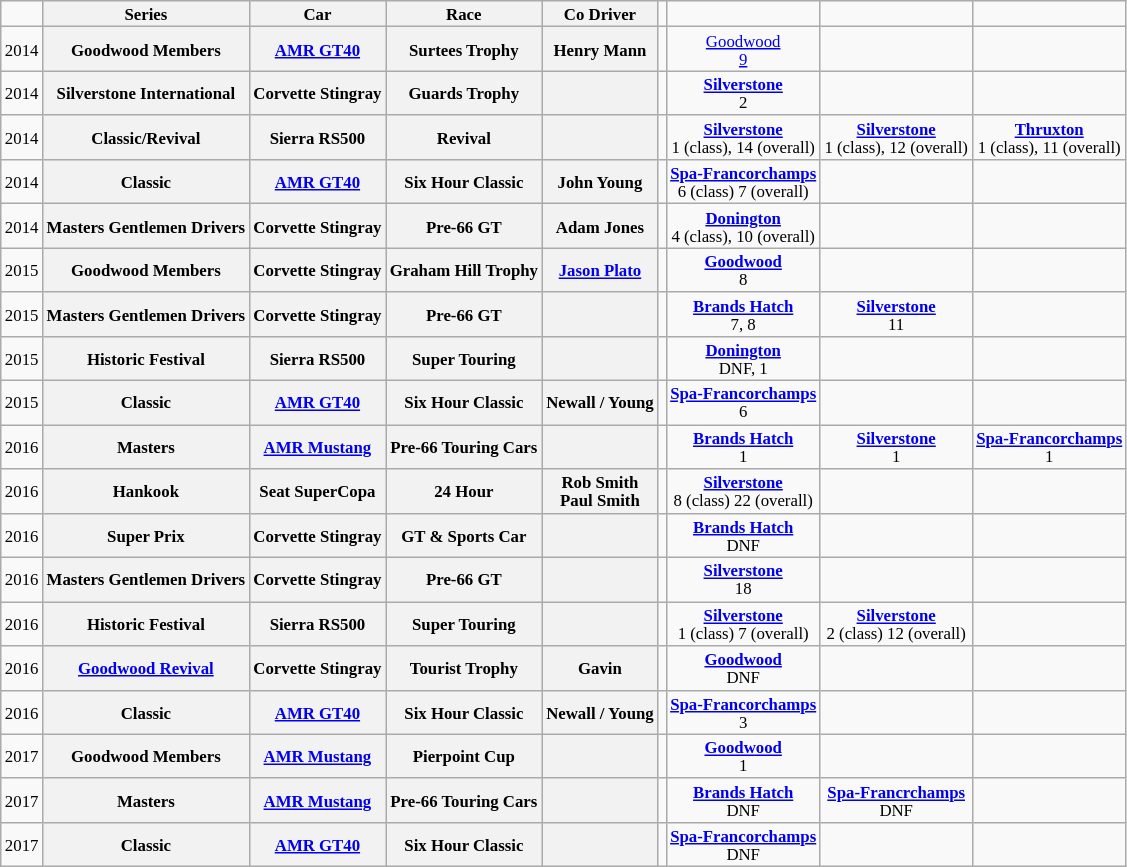<table class="wikitable" style="text-align:center; font-size:70%">
<tr>
<td></td>
<th>Series</th>
<th>Car</th>
<th>Race</th>
<th>Co Driver</th>
<td></td>
<td></td>
<td></td>
<td></td>
</tr>
<tr>
<td>2014</td>
<th>Goodwood Members</th>
<th><a href='#'>AMR GT40</a></th>
<th>Surtees Trophy</th>
<th>Henry Mann</th>
<td></td>
<td><a href='#'>Goodwood</a><br><a href='#'>9</a></td>
<td></td>
<td></td>
</tr>
<tr>
<td>2014</td>
<th>Silverstone International</th>
<th>Corvette Stingray</th>
<th>Guards Trophy</th>
<th></th>
<td></td>
<td><strong><a href='#'>Silverstone</a></strong><br>2</td>
<td></td>
<td></td>
</tr>
<tr>
<td>2014</td>
<th>Classic/Revival</th>
<th>Sierra RS500</th>
<th>Revival</th>
<th></th>
<td></td>
<td><strong><a href='#'>Silverstone</a></strong><br>1 (class), 14 (overall)</td>
<td><strong><a href='#'>Silverstone</a></strong><br>1 (class), 12 (overall)</td>
<td><strong><a href='#'>Thruxton</a></strong><br>1 (class),  11 (overall)</td>
</tr>
<tr>
<td>2014</td>
<th>Classic</th>
<th><a href='#'>AMR GT40</a></th>
<th>Six Hour Classic</th>
<th>John Young</th>
<td></td>
<td><strong><a href='#'>Spa-Francorchamps</a></strong><br>6 (class)  7 (overall)</td>
<td></td>
<td></td>
</tr>
<tr>
<td>2014</td>
<th>Masters Gentlemen Drivers</th>
<th>Corvette Stingray</th>
<th>Pre-66 GT</th>
<th>Adam Jones</th>
<td></td>
<td><strong><a href='#'>Donington</a></strong><br>4 (class), 10 (overall)</td>
<td></td>
<td></td>
</tr>
<tr>
<td>2015</td>
<th>Goodwood Members</th>
<th>Corvette Stingray</th>
<th>Graham Hill Trophy</th>
<th><a href='#'>Jason Plato</a></th>
<td></td>
<td><strong><a href='#'>Goodwood</a></strong><br>8</td>
<td></td>
<td></td>
</tr>
<tr>
<td>2015</td>
<th>Masters Gentlemen Drivers</th>
<th>Corvette Stingray</th>
<th>Pre-66 GT</th>
<th></th>
<td></td>
<td><strong><a href='#'>Brands Hatch</a></strong><br>7, 8</td>
<td><strong><a href='#'>Silverstone</a></strong><br>11</td>
<td></td>
</tr>
<tr>
<td>2015</td>
<th>Historic Festival</th>
<th>Sierra RS500</th>
<th>Super Touring</th>
<th></th>
<td></td>
<td><strong><a href='#'>Donington</a></strong><br>DNF, 1</td>
<td></td>
<td></td>
</tr>
<tr>
<td>2015</td>
<th>Classic</th>
<th><a href='#'>AMR GT40</a></th>
<th>Six Hour Classic</th>
<th>Newall / Young</th>
<td></td>
<td><strong><a href='#'>Spa-Francorchamps</a></strong><br>6</td>
<td></td>
<td></td>
</tr>
<tr>
<td>2016</td>
<th>Masters</th>
<th><a href='#'>AMR Mustang</a></th>
<th>Pre-66 Touring Cars</th>
<th></th>
<td></td>
<td><strong><a href='#'>Brands Hatch</a></strong><br>1</td>
<td><strong><a href='#'>Silverstone</a></strong><br>1</td>
<td><strong><a href='#'>Spa-Francorchamps</a></strong><br>1</td>
</tr>
<tr>
<td>2016</td>
<th>Hankook</th>
<th>Seat SuperCopa</th>
<th>24 Hour</th>
<th>Rob Smith<br>Paul Smith</th>
<td></td>
<td><strong><a href='#'>Silverstone</a></strong><br>8 (class)   22 (overall)</td>
<td></td>
<td></td>
</tr>
<tr>
<td>2016</td>
<th>Super Prix</th>
<th>Corvette Stingray</th>
<th>GT & Sports Car</th>
<th></th>
<td></td>
<td><strong><a href='#'>Brands Hatch</a></strong><br>DNF</td>
<td></td>
<td></td>
</tr>
<tr>
<td>2016</td>
<th>Masters Gentlemen Drivers</th>
<th>Corvette Stingray</th>
<th>Pre-66 GT</th>
<th></th>
<td></td>
<td><strong><a href='#'>Silverstone</a></strong><br>18</td>
<td></td>
<td></td>
</tr>
<tr>
<td>2016</td>
<th>Historic Festival</th>
<th>Sierra RS500</th>
<th>Super Touring</th>
<th></th>
<td></td>
<td><strong><a href='#'>Silverstone</a></strong><br>1 (class)  7 (overall)</td>
<td><strong><a href='#'>Silverstone</a></strong><br>2 (class)   12 (overall)</td>
<td></td>
</tr>
<tr>
<td>2016</td>
<th><a href='#'>Goodwood Revival</a></th>
<th>Corvette Stingray</th>
<th>Tourist Trophy</th>
<th>Gavin</th>
<td></td>
<td><strong><a href='#'>Goodwood</a></strong><br>DNF</td>
<td></td>
<td></td>
</tr>
<tr>
<td>2016</td>
<th>Classic</th>
<th><a href='#'>AMR GT40</a></th>
<th>Six Hour Classic</th>
<th>Newall / Young</th>
<td></td>
<td><strong><a href='#'>Spa-Francorchamps</a></strong><br>3</td>
<td></td>
<td></td>
</tr>
<tr>
<td>2017</td>
<th>Goodwood Members</th>
<th><a href='#'>AMR Mustang</a></th>
<th>Pierpoint Cup</th>
<th></th>
<td></td>
<td><strong><a href='#'>Goodwood</a></strong><br>1</td>
<td></td>
<td></td>
</tr>
<tr>
<td>2017</td>
<th>Masters</th>
<th><a href='#'>AMR Mustang</a></th>
<th>Pre-66 Touring Cars</th>
<th></th>
<td></td>
<td><strong><a href='#'>Brands Hatch</a></strong><br>DNF</td>
<td><strong><a href='#'>Spa-Francrchamps</a></strong><br>DNF</td>
<td></td>
</tr>
<tr>
<td>2017</td>
<th>Classic</th>
<th><a href='#'>AMR GT40</a></th>
<th>Six Hour Classic</th>
<th></th>
<td></td>
<td><strong><a href='#'>Spa-Francorchamps</a></strong><br>DNF</td>
<td></td>
<td></td>
</tr>
</table>
